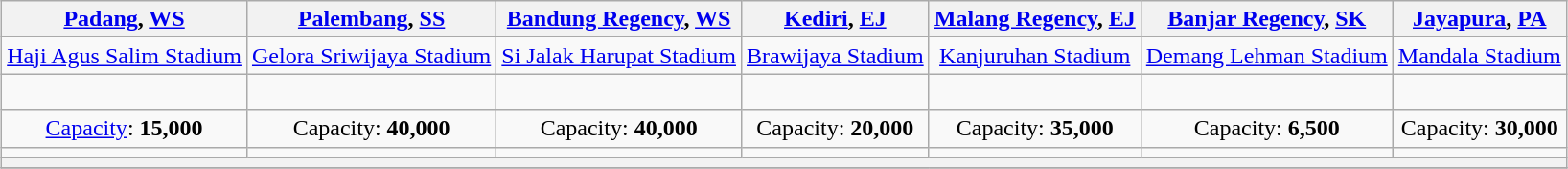<table class="wikitable" style="margin:1em auto; text-align:center;">
<tr>
<th><a href='#'>Padang</a>, <a href='#'>WS</a></th>
<th><a href='#'>Palembang</a>, <a href='#'>SS</a></th>
<th><a href='#'>Bandung Regency</a>, <a href='#'>WS</a></th>
<th><a href='#'>Kediri</a>, <a href='#'>EJ</a></th>
<th><a href='#'>Malang Regency</a>, <a href='#'>EJ</a></th>
<th><a href='#'>Banjar Regency</a>, <a href='#'>SK</a></th>
<th><a href='#'>Jayapura</a>, <a href='#'>PA</a></th>
</tr>
<tr>
<td><a href='#'>Haji Agus Salim Stadium</a></td>
<td><a href='#'>Gelora Sriwijaya Stadium</a></td>
<td><a href='#'>Si Jalak Harupat Stadium</a></td>
<td><a href='#'>Brawijaya Stadium</a></td>
<td><a href='#'>Kanjuruhan Stadium</a></td>
<td><a href='#'>Demang Lehman Stadium</a></td>
<td><a href='#'>Mandala Stadium</a></td>
</tr>
<tr>
<td><br><small></small></td>
<td><br><small></small></td>
<td><br><small></small></td>
<td><br><small></small></td>
<td><br><small></small></td>
<td><small></small></td>
<td><small></small></td>
</tr>
<tr>
<td><a href='#'>Capacity</a>: <strong>15,000</strong></td>
<td>Capacity: <strong>40,000</strong></td>
<td>Capacity: <strong>40,000</strong></td>
<td>Capacity: <strong>20,000</strong></td>
<td>Capacity: <strong>35,000</strong></td>
<td>Capacity: <strong>6,500</strong></td>
<td>Capacity: <strong>30,000</strong></td>
</tr>
<tr>
<td></td>
<td></td>
<td></td>
<td></td>
<td></td>
<td></td>
<td></td>
</tr>
<tr>
<th colspan=7></th>
</tr>
<tr>
</tr>
</table>
